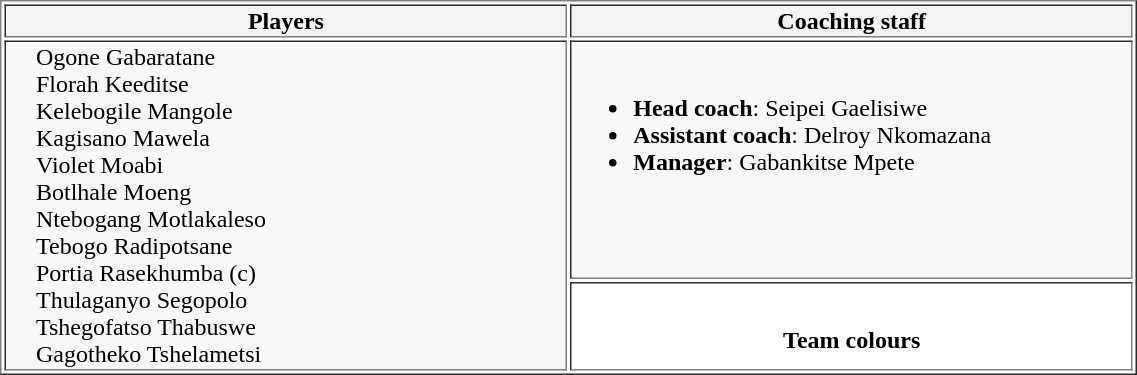<table width=60% border=1>
<tr align=center bgcolor=#F2F3F4>
<td width=30%><strong>Players</strong></td>
<td width=30%><strong>Coaching staff</strong></td>
</tr>
<tr valign=top>
<td rowspan=2 style=padding-left:20px bgcolor=#F8F8F8>Ogone Gabaratane<br>Florah Keeditse<br>Kelebogile Mangole<br>Kagisano Mawela<br>Violet Moabi<br>Botlhale Moeng<br>Ntebogang Motlakaleso<br>Tebogo Radipotsane<br>Portia Rasekhumba (c)<br>Thulaganyo Segopolo<br>Tshegofatso Thabuswe<br>Gagotheko Tshelametsi</td>
<td bgcolor=#F8F8F8><br><ul><li><strong>Head coach</strong>: Seipei Gaelisiwe</li><li><strong>Assistant coach</strong>: Delroy Nkomazana</li><li><strong>Manager</strong>: Gabankitse Mpete</li></ul></td>
</tr>
<tr valign=center>
<td bgcolor=white><br><table align=center cellspacing=0 cellpadding=0>
<tr>
<td bgcolor=#ABCDEF></td>
</tr>
<tr>
<td bgcolor=#ABCDEF></td>
</tr>
<tr>
<td align=center><strong>Team colours</strong></td>
</tr>
</table>
</td>
</tr>
</table>
